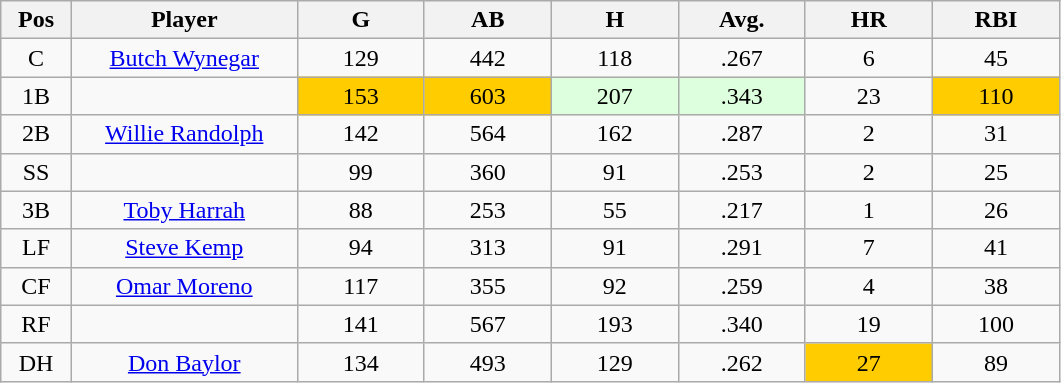<table class="wikitable sortable">
<tr>
<th bgcolor="#DDDDFF" width="5%">Pos</th>
<th bgcolor="#DDDDFF" width="16%">Player</th>
<th bgcolor="#DDDDFF" width="9%">G</th>
<th bgcolor="#DDDDFF" width="9%">AB</th>
<th bgcolor="#DDDDFF" width="9%">H</th>
<th bgcolor="#DDDDFF" width="9%">Avg.</th>
<th bgcolor="#DDDDFF" width="9%">HR</th>
<th bgcolor="#DDDDFF" width="9%">RBI</th>
</tr>
<tr align="center">
<td>C</td>
<td><a href='#'>Butch Wynegar</a></td>
<td>129</td>
<td>442</td>
<td>118</td>
<td>.267</td>
<td>6</td>
<td>45</td>
</tr>
<tr align="center">
<td>1B</td>
<td></td>
<td style="background:#fc0;">153</td>
<td style="background:#fc0;">603</td>
<td style="background:#DDFFDD;">207</td>
<td style="background:#DDFFDD;">.343</td>
<td>23</td>
<td style="background:#fc0;">110</td>
</tr>
<tr align="center">
<td>2B</td>
<td><a href='#'>Willie Randolph</a></td>
<td>142</td>
<td>564</td>
<td>162</td>
<td>.287</td>
<td>2</td>
<td>31</td>
</tr>
<tr align="center">
<td>SS</td>
<td></td>
<td>99</td>
<td>360</td>
<td>91</td>
<td>.253</td>
<td>2</td>
<td>25</td>
</tr>
<tr align="center">
<td>3B</td>
<td><a href='#'>Toby Harrah</a></td>
<td>88</td>
<td>253</td>
<td>55</td>
<td>.217</td>
<td>1</td>
<td>26</td>
</tr>
<tr align="center">
<td>LF</td>
<td><a href='#'>Steve Kemp</a></td>
<td>94</td>
<td>313</td>
<td>91</td>
<td>.291</td>
<td>7</td>
<td>41</td>
</tr>
<tr align="center">
<td>CF</td>
<td><a href='#'>Omar Moreno</a></td>
<td>117</td>
<td>355</td>
<td>92</td>
<td>.259</td>
<td>4</td>
<td>38</td>
</tr>
<tr align="center">
<td>RF</td>
<td></td>
<td>141</td>
<td>567</td>
<td>193</td>
<td>.340</td>
<td>19</td>
<td>100</td>
</tr>
<tr align="center">
<td>DH</td>
<td><a href='#'>Don Baylor</a></td>
<td>134</td>
<td>493</td>
<td>129</td>
<td>.262</td>
<td style="background:#fc0;">27</td>
<td>89</td>
</tr>
</table>
